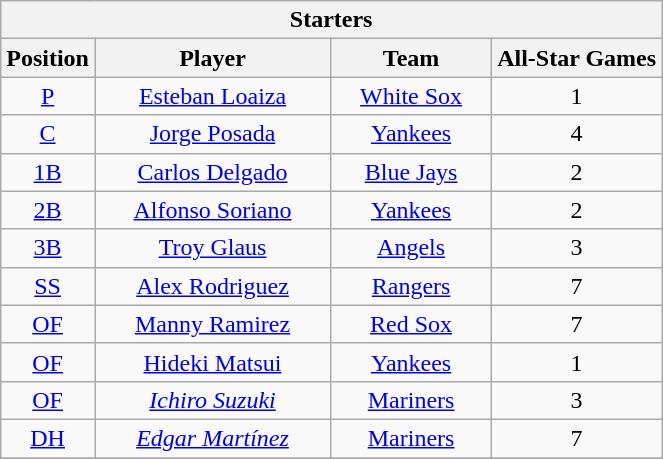<table class="wikitable" style="font-size: 100%; text-align:right;">
<tr>
<th colspan="4">Starters</th>
</tr>
<tr>
<th>Position</th>
<th width="150">Player</th>
<th width="100">Team</th>
<th>All-Star Games</th>
</tr>
<tr>
<td align="center"><a href='#'>P</a></td>
<td align="center"><a href='#'>Esteban Loaiza</a></td>
<td align="center"><a href='#'>White Sox</a></td>
<td align="center">1</td>
</tr>
<tr>
<td align="center"><a href='#'>C</a></td>
<td align="center"><a href='#'>Jorge Posada</a></td>
<td align="center"><a href='#'>Yankees</a></td>
<td align="center">4</td>
</tr>
<tr>
<td align="center"><a href='#'>1B</a></td>
<td align="center"><a href='#'>Carlos Delgado</a></td>
<td align="center"><a href='#'>Blue Jays</a></td>
<td align="center">2</td>
</tr>
<tr>
<td align="center"><a href='#'>2B</a></td>
<td align="center"><a href='#'>Alfonso Soriano</a></td>
<td align="center"><a href='#'>Yankees</a></td>
<td align="center">2</td>
</tr>
<tr>
<td align="center"><a href='#'>3B</a></td>
<td align="center"><a href='#'>Troy Glaus</a></td>
<td align="center"><a href='#'>Angels</a></td>
<td align="center">3</td>
</tr>
<tr>
<td align="center"><a href='#'>SS</a></td>
<td align="center"><a href='#'>Alex Rodriguez</a></td>
<td align="center"><a href='#'>Rangers</a></td>
<td align="center">7</td>
</tr>
<tr>
<td align="center"><a href='#'>OF</a></td>
<td align="center"><a href='#'>Manny Ramirez</a></td>
<td align="center"><a href='#'>Red Sox</a></td>
<td align="center">7</td>
</tr>
<tr>
<td align="center"><a href='#'>OF</a></td>
<td align="center"><a href='#'>Hideki Matsui</a></td>
<td align="center"><a href='#'>Yankees</a></td>
<td align="center">1</td>
</tr>
<tr>
<td align="center"><a href='#'>OF</a></td>
<td align="center"><em><a href='#'>Ichiro Suzuki</a></em></td>
<td align="center"><a href='#'>Mariners</a></td>
<td align="center">3</td>
</tr>
<tr>
<td align="center"><a href='#'>DH</a></td>
<td align="center"><em><a href='#'>Edgar Martínez</a></em></td>
<td align="center"><a href='#'>Mariners</a></td>
<td align="center">7</td>
</tr>
<tr>
</tr>
</table>
